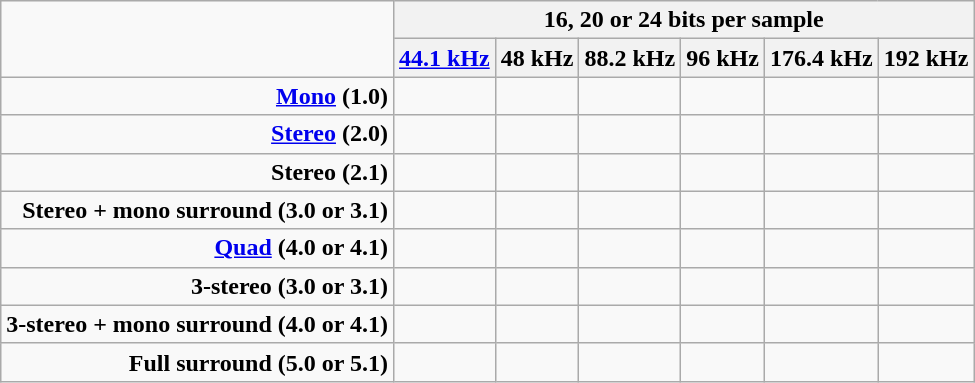<table class="wikitable" align="center" style="text-align: center;">
<tr>
<td rowspan="2"> </td>
<th colspan="6" align="center"><strong>16, 20 or 24 bits per sample</strong></th>
</tr>
<tr>
<th><a href='#'>44.1 kHz</a></th>
<th>48 kHz</th>
<th>88.2 kHz</th>
<th>96 kHz</th>
<th>176.4 kHz</th>
<th>192 kHz</th>
</tr>
<tr>
<td align="right"><strong><a href='#'>Mono</a> (1.0)</strong></td>
<td></td>
<td></td>
<td></td>
<td></td>
<td></td>
<td></td>
</tr>
<tr>
<td align="right"><strong><a href='#'>Stereo</a> (2.0)</strong></td>
<td></td>
<td></td>
<td></td>
<td></td>
<td></td>
<td></td>
</tr>
<tr>
<td align="right"><strong>Stereo (2.1)</strong></td>
<td></td>
<td></td>
<td></td>
<td></td>
<td></td>
<td></td>
</tr>
<tr>
<td align="right"><strong>Stereo + mono surround (3.0 or 3.1)</strong></td>
<td></td>
<td></td>
<td></td>
<td></td>
<td></td>
<td></td>
</tr>
<tr>
<td align="right"><strong><a href='#'>Quad</a> (4.0 or 4.1)</strong></td>
<td></td>
<td></td>
<td></td>
<td></td>
<td></td>
<td></td>
</tr>
<tr>
<td align="right"><strong>3-stereo (3.0 or 3.1)</strong></td>
<td></td>
<td></td>
<td></td>
<td></td>
<td></td>
<td></td>
</tr>
<tr>
<td align="right"><strong>3-stereo + mono surround (4.0 or 4.1)</strong></td>
<td></td>
<td></td>
<td></td>
<td></td>
<td></td>
<td></td>
</tr>
<tr>
<td align="right"><strong>Full surround (5.0 or 5.1)</strong></td>
<td></td>
<td></td>
<td></td>
<td></td>
<td></td>
<td></td>
</tr>
</table>
